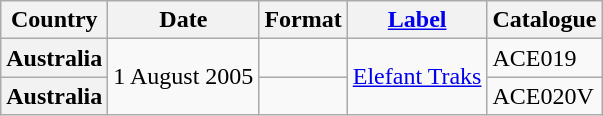<table class="wikitable plainrowheaders">
<tr>
<th scope="col">Country</th>
<th scope="col">Date</th>
<th scope="col">Format</th>
<th scope="col"><a href='#'>Label</a></th>
<th scope="col">Catalogue</th>
</tr>
<tr>
<th scope="row">Australia</th>
<td rowspan="2">1 August 2005</td>
<td></td>
<td rowspan="2"><a href='#'>Elefant Traks</a></td>
<td>ACE019</td>
</tr>
<tr>
<th scope="row">Australia</th>
<td></td>
<td>ACE020V</td>
</tr>
</table>
